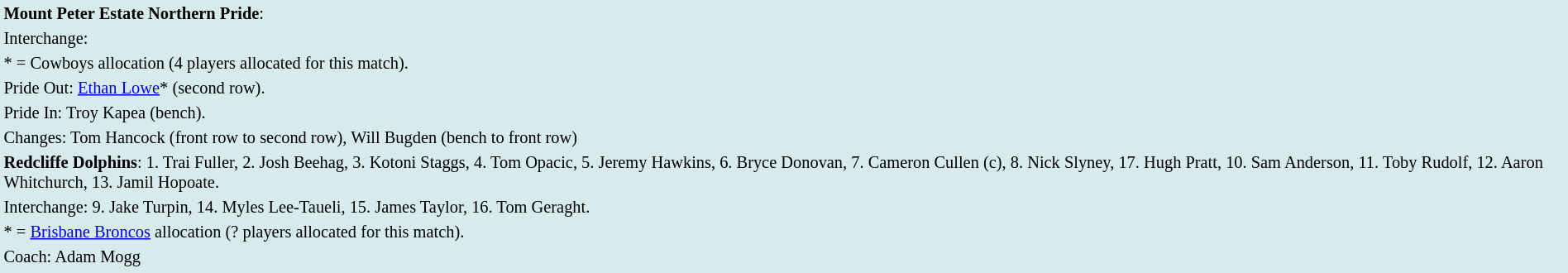<table style="background:#d7ebed; font-size:85%; width:100%;">
<tr>
<td><strong>Mount Peter Estate Northern Pride</strong>:             </td>
</tr>
<tr>
<td>Interchange:    </td>
</tr>
<tr>
<td>* = Cowboys allocation (4 players allocated for this match).</td>
</tr>
<tr>
<td>Pride Out: <a href='#'>Ethan Lowe</a>* (second row).</td>
</tr>
<tr>
<td>Pride In: Troy Kapea (bench).</td>
</tr>
<tr>
<td>Changes: Tom Hancock (front row to second row), Will Bugden (bench to front row)</td>
</tr>
<tr>
<td><strong>Redcliffe Dolphins</strong>: 1. Trai Fuller, 2. Josh Beehag, 3. Kotoni Staggs, 4. Tom Opacic, 5. Jeremy Hawkins, 6. Bryce Donovan, 7. Cameron Cullen (c), 8. Nick Slyney, 17. Hugh Pratt, 10. Sam Anderson, 11. Toby Rudolf, 12. Aaron Whitchurch, 13. Jamil Hopoate.</td>
</tr>
<tr>
<td>Interchange: 9. Jake Turpin, 14. Myles Lee-Taueli, 15. James Taylor, 16. Tom Geraght.</td>
</tr>
<tr>
<td>* = <a href='#'>Brisbane Broncos</a> allocation (? players allocated for this match).</td>
</tr>
<tr>
<td>Coach: Adam Mogg</td>
</tr>
<tr>
</tr>
</table>
